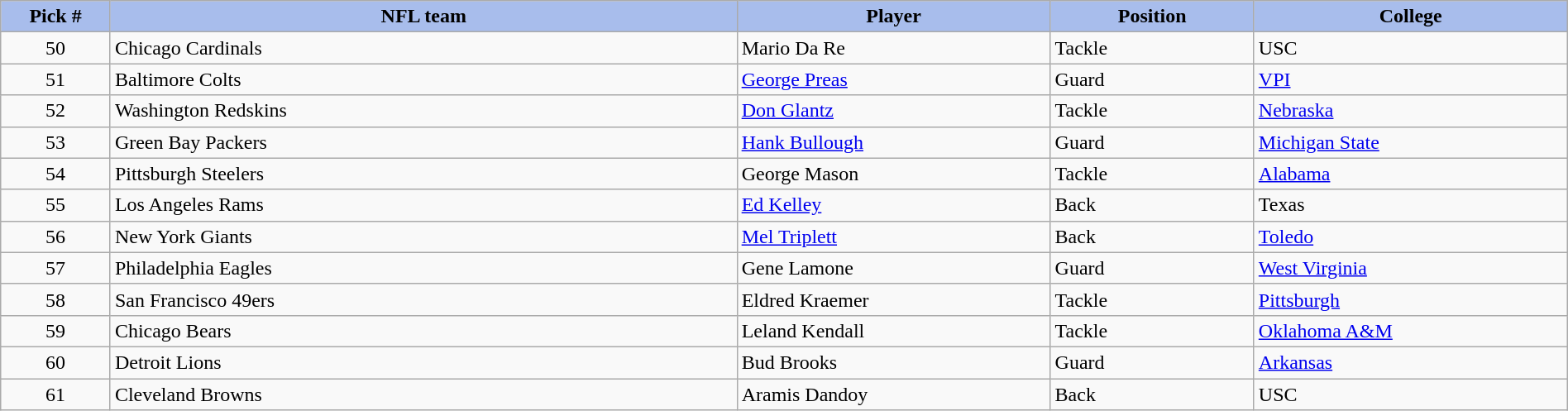<table class="wikitable sortable sortable" style="width: 100%">
<tr>
<th style="background:#A8BDEC;" width=7%>Pick #</th>
<th width=40% style="background:#A8BDEC;">NFL team</th>
<th width=20% style="background:#A8BDEC;">Player</th>
<th width=13% style="background:#A8BDEC;">Position</th>
<th style="background:#A8BDEC;">College</th>
</tr>
<tr>
<td align=center>50</td>
<td>Chicago Cardinals</td>
<td>Mario Da Re</td>
<td>Tackle</td>
<td>USC</td>
</tr>
<tr>
<td align=center>51</td>
<td>Baltimore Colts</td>
<td><a href='#'>George Preas</a></td>
<td>Guard</td>
<td><a href='#'>VPI</a></td>
</tr>
<tr>
<td align=center>52</td>
<td>Washington Redskins</td>
<td><a href='#'>Don Glantz</a></td>
<td>Tackle</td>
<td><a href='#'>Nebraska</a></td>
</tr>
<tr>
<td align=center>53</td>
<td>Green Bay Packers</td>
<td><a href='#'>Hank Bullough</a></td>
<td>Guard</td>
<td><a href='#'>Michigan State</a></td>
</tr>
<tr>
<td align=center>54</td>
<td>Pittsburgh Steelers</td>
<td>George Mason</td>
<td>Tackle</td>
<td><a href='#'>Alabama</a></td>
</tr>
<tr>
<td align=center>55</td>
<td>Los Angeles Rams</td>
<td><a href='#'>Ed Kelley</a></td>
<td>Back</td>
<td>Texas</td>
</tr>
<tr>
<td align=center>56</td>
<td>New York Giants</td>
<td><a href='#'>Mel Triplett</a></td>
<td>Back</td>
<td><a href='#'>Toledo</a></td>
</tr>
<tr>
<td align=center>57</td>
<td>Philadelphia Eagles</td>
<td>Gene Lamone</td>
<td>Guard</td>
<td><a href='#'>West Virginia</a></td>
</tr>
<tr>
<td align=center>58</td>
<td>San Francisco 49ers</td>
<td>Eldred Kraemer</td>
<td>Tackle</td>
<td><a href='#'>Pittsburgh</a></td>
</tr>
<tr>
<td align=center>59</td>
<td>Chicago Bears</td>
<td>Leland Kendall</td>
<td>Tackle</td>
<td><a href='#'>Oklahoma A&M</a></td>
</tr>
<tr>
<td align=center>60</td>
<td>Detroit Lions</td>
<td>Bud Brooks</td>
<td>Guard</td>
<td><a href='#'>Arkansas</a></td>
</tr>
<tr>
<td align=center>61</td>
<td>Cleveland Browns</td>
<td>Aramis Dandoy</td>
<td>Back</td>
<td>USC</td>
</tr>
</table>
